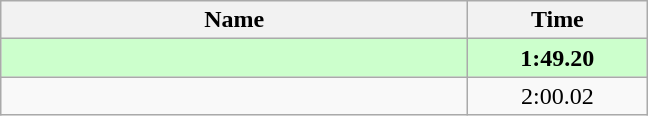<table class="wikitable" style="text-align:center;">
<tr>
<th style="width:19em">Name</th>
<th style="width:7em">Time</th>
</tr>
<tr bgcolor=ccffcc>
<td align=left><strong></strong></td>
<td><strong>1:49.20</strong></td>
</tr>
<tr>
<td align=left></td>
<td>2:00.02</td>
</tr>
</table>
